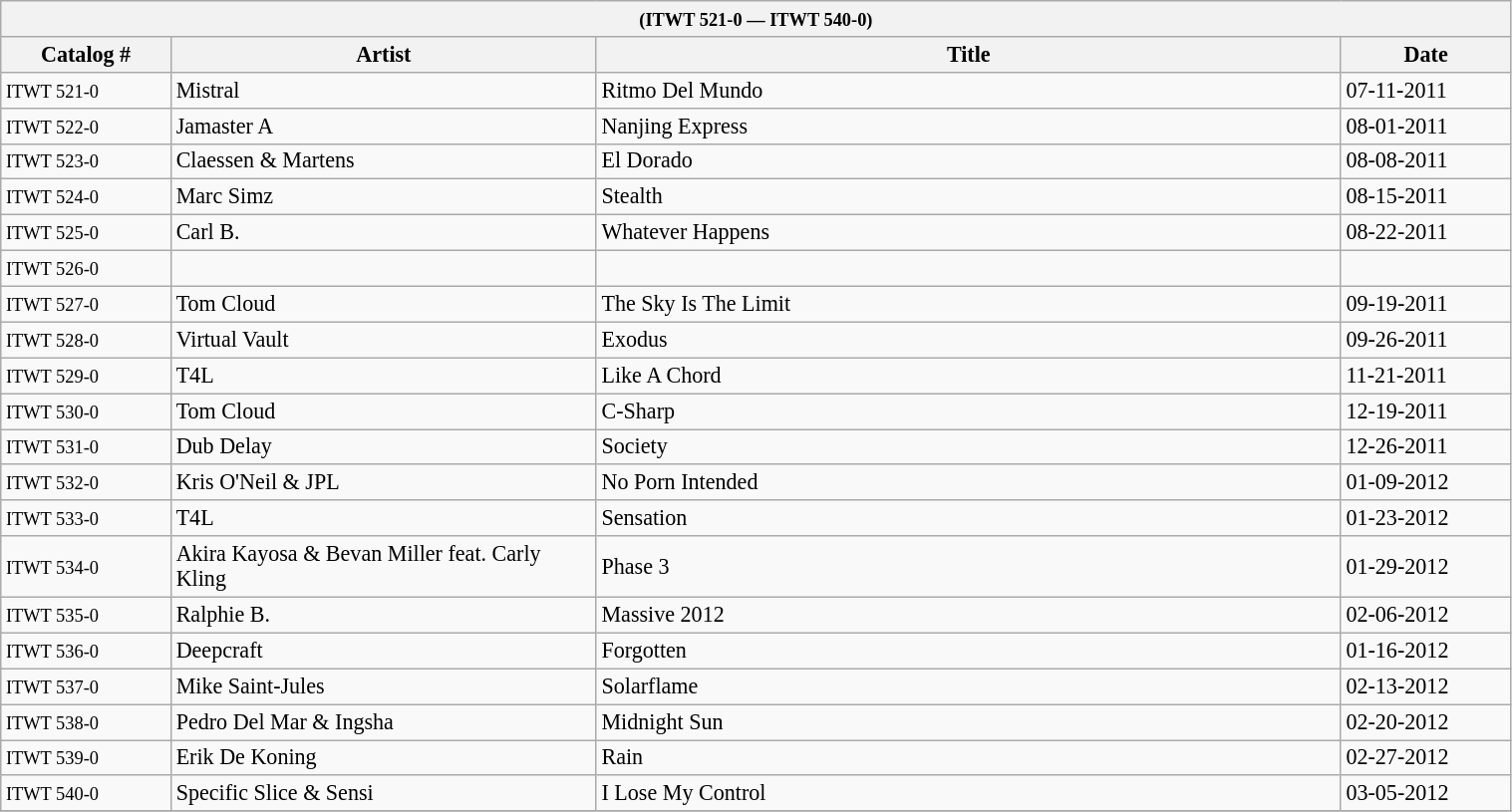<table width="80%" class="wikitable collapsible collapsed" style="font-size:92%;position:relative;">
<tr>
<th colspan="5"><small>(ITWT 521-0 — ITWT 540-0)</small></th>
</tr>
<tr>
<th width="8%">Catalog #</th>
<th width="20%">Artist</th>
<th width="35%">Title</th>
<th width="8%">Date</th>
</tr>
<tr>
<td><small>ITWT 521-0</small></td>
<td>Mistral</td>
<td>Ritmo Del Mundo</td>
<td>07-11-2011</td>
</tr>
<tr>
<td><small>ITWT 522-0</small></td>
<td>Jamaster A</td>
<td>Nanjing Express</td>
<td>08-01-2011</td>
</tr>
<tr>
<td><small>ITWT 523-0</small></td>
<td>Claessen & Martens</td>
<td>El Dorado</td>
<td>08-08-2011</td>
</tr>
<tr>
<td><small>ITWT 524-0</small></td>
<td>Marc Simz</td>
<td>Stealth</td>
<td>08-15-2011</td>
</tr>
<tr>
<td><small>ITWT 525-0</small></td>
<td>Carl B.</td>
<td>Whatever Happens</td>
<td>08-22-2011</td>
</tr>
<tr>
<td><small>ITWT 526-0</small></td>
<td></td>
<td></td>
<td></td>
</tr>
<tr>
<td><small>ITWT 527-0</small></td>
<td>Tom Cloud</td>
<td>The Sky Is The Limit</td>
<td>09-19-2011</td>
</tr>
<tr>
<td><small>ITWT 528-0</small></td>
<td>Virtual Vault</td>
<td>Exodus</td>
<td>09-26-2011</td>
</tr>
<tr>
<td><small>ITWT 529-0</small></td>
<td>T4L</td>
<td>Like A Chord</td>
<td>11-21-2011</td>
</tr>
<tr>
<td><small>ITWT 530-0</small></td>
<td>Tom Cloud</td>
<td>C-Sharp</td>
<td>12-19-2011</td>
</tr>
<tr>
<td><small>ITWT 531-0</small></td>
<td>Dub Delay</td>
<td>Society</td>
<td>12-26-2011</td>
</tr>
<tr>
<td><small>ITWT 532-0</small></td>
<td>Kris O'Neil & JPL</td>
<td>No Porn Intended</td>
<td>01-09-2012</td>
</tr>
<tr>
<td><small>ITWT 533-0</small></td>
<td>T4L</td>
<td>Sensation</td>
<td>01-23-2012</td>
</tr>
<tr>
<td><small>ITWT 534-0</small></td>
<td>Akira Kayosa & Bevan Miller feat. Carly Kling</td>
<td>Phase 3</td>
<td>01-29-2012</td>
</tr>
<tr>
<td><small>ITWT 535-0</small></td>
<td>Ralphie B.</td>
<td>Massive 2012</td>
<td>02-06-2012</td>
</tr>
<tr>
<td><small>ITWT 536-0</small></td>
<td>Deepcraft</td>
<td>Forgotten</td>
<td>01-16-2012</td>
</tr>
<tr>
<td><small>ITWT 537-0</small></td>
<td>Mike Saint-Jules</td>
<td>Solarflame</td>
<td>02-13-2012</td>
</tr>
<tr>
<td><small>ITWT 538-0</small></td>
<td>Pedro Del Mar & Ingsha</td>
<td>Midnight Sun</td>
<td>02-20-2012</td>
</tr>
<tr>
<td><small>ITWT 539-0</small></td>
<td>Erik De Koning</td>
<td>Rain</td>
<td>02-27-2012</td>
</tr>
<tr>
<td><small>ITWT 540-0</small></td>
<td>Specific Slice & Sensi</td>
<td>I Lose My Control</td>
<td>03-05-2012</td>
</tr>
<tr>
</tr>
</table>
